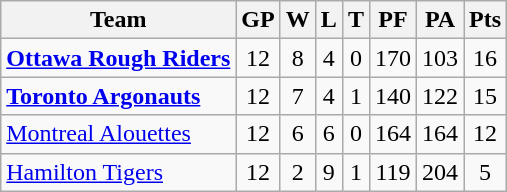<table class="wikitable">
<tr>
<th>Team</th>
<th>GP</th>
<th>W</th>
<th>L</th>
<th>T</th>
<th>PF</th>
<th>PA</th>
<th>Pts</th>
</tr>
<tr align="center">
<td align="left"><strong><a href='#'>Ottawa Rough Riders</a></strong></td>
<td>12</td>
<td>8</td>
<td>4</td>
<td>0</td>
<td>170</td>
<td>103</td>
<td>16</td>
</tr>
<tr align="center">
<td align="left"><strong><a href='#'>Toronto Argonauts</a></strong></td>
<td>12</td>
<td>7</td>
<td>4</td>
<td>1</td>
<td>140</td>
<td>122</td>
<td>15</td>
</tr>
<tr align="center">
<td align="left"><a href='#'>Montreal Alouettes</a></td>
<td>12</td>
<td>6</td>
<td>6</td>
<td>0</td>
<td>164</td>
<td>164</td>
<td>12</td>
</tr>
<tr align="center">
<td align="left"><a href='#'>Hamilton Tigers</a></td>
<td>12</td>
<td>2</td>
<td>9</td>
<td>1</td>
<td>119</td>
<td>204</td>
<td>5</td>
</tr>
</table>
